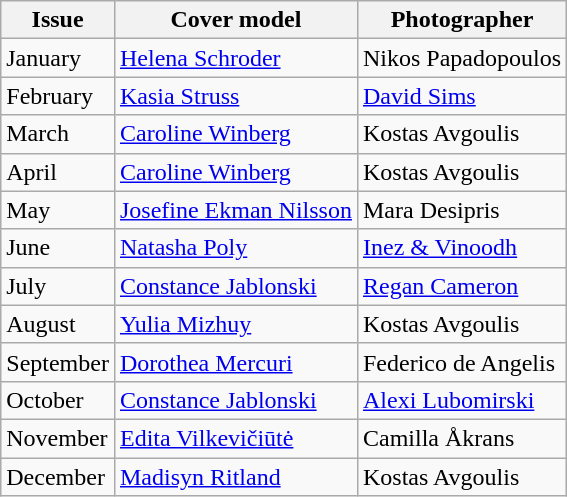<table class="sortable wikitable">
<tr>
<th>Issue</th>
<th>Cover model</th>
<th>Photographer</th>
</tr>
<tr>
<td>January</td>
<td><a href='#'>Helena Schroder</a></td>
<td>Nikos Papadopoulos</td>
</tr>
<tr>
<td>February</td>
<td><a href='#'>Kasia Struss</a></td>
<td><a href='#'>David Sims</a></td>
</tr>
<tr>
<td>March</td>
<td><a href='#'>Caroline Winberg</a></td>
<td>Kostas Avgoulis</td>
</tr>
<tr>
<td>April</td>
<td><a href='#'>Caroline Winberg</a></td>
<td>Kostas Avgoulis</td>
</tr>
<tr>
<td>May</td>
<td><a href='#'>Josefine Ekman Nilsson</a></td>
<td>Mara Desipris</td>
</tr>
<tr>
<td>June</td>
<td><a href='#'>Natasha Poly</a></td>
<td><a href='#'>Inez & Vinoodh</a></td>
</tr>
<tr>
<td>July</td>
<td><a href='#'>Constance Jablonski</a></td>
<td><a href='#'>Regan Cameron</a></td>
</tr>
<tr>
<td>August</td>
<td><a href='#'>Yulia Mizhuy</a></td>
<td>Kostas Avgoulis</td>
</tr>
<tr>
<td>September</td>
<td><a href='#'>Dorothea Mercuri</a></td>
<td>Federico de Angelis</td>
</tr>
<tr>
<td>October</td>
<td><a href='#'>Constance Jablonski</a></td>
<td><a href='#'>Alexi Lubomirski</a></td>
</tr>
<tr>
<td>November</td>
<td><a href='#'>Edita Vilkevičiūtė</a></td>
<td>Camilla Åkrans</td>
</tr>
<tr>
<td>December</td>
<td><a href='#'>Madisyn Ritland</a></td>
<td>Kostas Avgoulis</td>
</tr>
</table>
